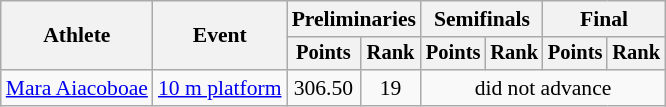<table class=wikitable style="font-size:90%;">
<tr>
<th rowspan="2">Athlete</th>
<th rowspan="2">Event</th>
<th colspan="2">Preliminaries</th>
<th colspan="2">Semifinals</th>
<th colspan="2">Final</th>
</tr>
<tr style="font-size:95%">
<th>Points</th>
<th>Rank</th>
<th>Points</th>
<th>Rank</th>
<th>Points</th>
<th>Rank</th>
</tr>
<tr align=center>
<td align=left><a href='#'>Mara Aiacoboae</a></td>
<td align=left><a href='#'>10 m platform</a></td>
<td>306.50</td>
<td>19</td>
<td colspan=4>did not advance</td>
</tr>
</table>
